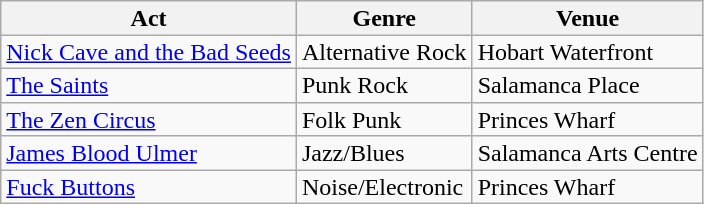<table class="wikitable" style="line-height:0.95em;">
<tr>
<th>Act</th>
<th>Genre</th>
<th>Venue</th>
</tr>
<tr>
<td><a href='#'>Nick Cave and the Bad Seeds</a></td>
<td>Alternative Rock</td>
<td>Hobart Waterfront</td>
</tr>
<tr>
<td><a href='#'>The Saints</a></td>
<td>Punk Rock</td>
<td>Salamanca Place</td>
</tr>
<tr>
<td><a href='#'>The Zen Circus</a></td>
<td>Folk Punk</td>
<td>Princes Wharf</td>
</tr>
<tr>
<td><a href='#'>James Blood Ulmer</a></td>
<td>Jazz/Blues</td>
<td>Salamanca Arts Centre</td>
</tr>
<tr>
<td><a href='#'>Fuck Buttons</a></td>
<td>Noise/Electronic</td>
<td>Princes Wharf</td>
</tr>
</table>
